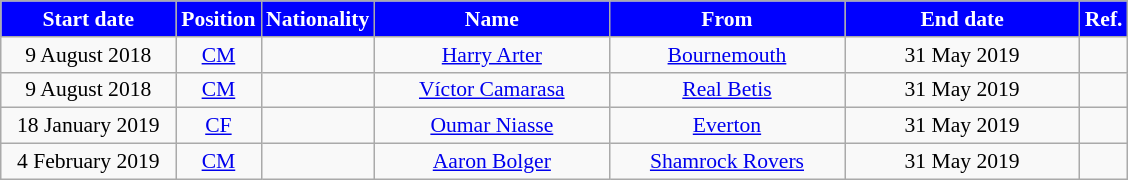<table class="wikitable"  style="text-align:center; font-size:90%; ">
<tr>
<th style="background:#0000FF; color:white; width:110px;">Start date</th>
<th style="background:#0000FF; color:white; width:50px;">Position</th>
<th style="background:#0000FF; color:white; width:50px;">Nationality</th>
<th style="background:#0000FF; color:white; width:150px;">Name</th>
<th style="background:#0000FF; color:white; width:150px;">From</th>
<th style="background:#0000FF; color:white; width:150px;">End date</th>
<th style="background:#0000FF; color:white; width:25px;">Ref.</th>
</tr>
<tr>
<td>9 August 2018</td>
<td><a href='#'>CM</a></td>
<td></td>
<td><a href='#'>Harry Arter</a></td>
<td><a href='#'>Bournemouth</a></td>
<td>31 May 2019</td>
<td></td>
</tr>
<tr>
<td>9 August 2018</td>
<td><a href='#'>CM</a></td>
<td></td>
<td><a href='#'>Víctor Camarasa</a></td>
<td> <a href='#'>Real Betis</a></td>
<td>31 May 2019</td>
<td></td>
</tr>
<tr>
<td>18 January 2019</td>
<td><a href='#'>CF</a></td>
<td></td>
<td><a href='#'>Oumar Niasse</a></td>
<td><a href='#'>Everton</a></td>
<td>31 May 2019</td>
<td></td>
</tr>
<tr>
<td>4 February 2019</td>
<td><a href='#'>CM</a></td>
<td></td>
<td><a href='#'>Aaron Bolger</a></td>
<td> <a href='#'>Shamrock Rovers</a></td>
<td>31 May 2019</td>
<td></td>
</tr>
</table>
